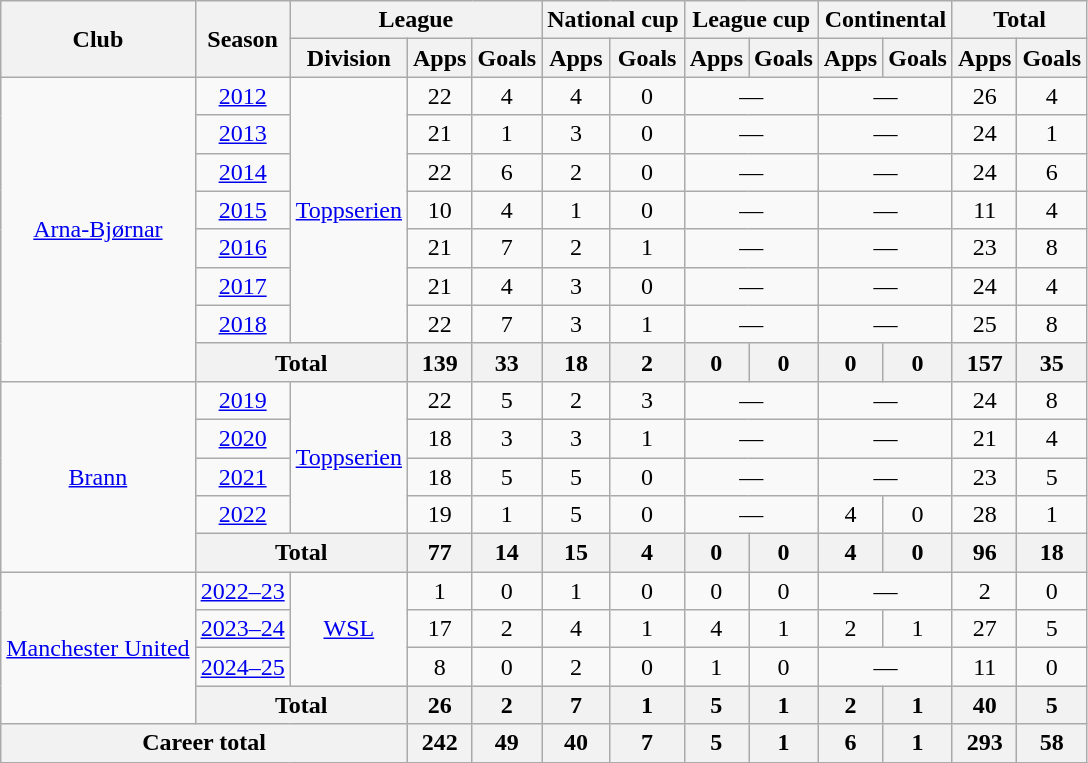<table class="wikitable" style="text-align:center">
<tr>
<th rowspan="2">Club</th>
<th rowspan="2">Season</th>
<th colspan="3">League</th>
<th colspan="2">National cup</th>
<th colspan="2">League cup</th>
<th colspan="2">Continental</th>
<th colspan="2">Total</th>
</tr>
<tr>
<th>Division</th>
<th>Apps</th>
<th>Goals</th>
<th>Apps</th>
<th>Goals</th>
<th>Apps</th>
<th>Goals</th>
<th>Apps</th>
<th>Goals</th>
<th>Apps</th>
<th>Goals</th>
</tr>
<tr>
<td rowspan="8"><a href='#'>Arna-Bjørnar</a></td>
<td><a href='#'>2012</a></td>
<td rowspan="7"><a href='#'>Toppserien</a></td>
<td>22</td>
<td>4</td>
<td>4</td>
<td>0</td>
<td colspan="2">—</td>
<td colspan="2">—</td>
<td>26</td>
<td>4</td>
</tr>
<tr>
<td><a href='#'>2013</a></td>
<td>21</td>
<td>1</td>
<td>3</td>
<td>0</td>
<td colspan="2">—</td>
<td colspan="2">—</td>
<td>24</td>
<td>1</td>
</tr>
<tr>
<td><a href='#'>2014</a></td>
<td>22</td>
<td>6</td>
<td>2</td>
<td>0</td>
<td colspan="2">—</td>
<td colspan="2">—</td>
<td>24</td>
<td>6</td>
</tr>
<tr>
<td><a href='#'>2015</a></td>
<td>10</td>
<td>4</td>
<td>1</td>
<td>0</td>
<td colspan="2">—</td>
<td colspan="2">—</td>
<td>11</td>
<td>4</td>
</tr>
<tr>
<td><a href='#'>2016</a></td>
<td>21</td>
<td>7</td>
<td>2</td>
<td>1</td>
<td colspan="2">—</td>
<td colspan="2">—</td>
<td>23</td>
<td>8</td>
</tr>
<tr>
<td><a href='#'>2017</a></td>
<td>21</td>
<td>4</td>
<td>3</td>
<td>0</td>
<td colspan="2">—</td>
<td colspan="2">—</td>
<td>24</td>
<td>4</td>
</tr>
<tr>
<td><a href='#'>2018</a></td>
<td>22</td>
<td>7</td>
<td>3</td>
<td>1</td>
<td colspan="2">—</td>
<td colspan="2">—</td>
<td>25</td>
<td>8</td>
</tr>
<tr>
<th colspan="2">Total</th>
<th>139</th>
<th>33</th>
<th>18</th>
<th>2</th>
<th>0</th>
<th>0</th>
<th>0</th>
<th>0</th>
<th>157</th>
<th>35</th>
</tr>
<tr>
<td rowspan="5"><a href='#'>Brann</a></td>
<td><a href='#'>2019</a></td>
<td rowspan="4"><a href='#'>Toppserien</a></td>
<td>22</td>
<td>5</td>
<td>2</td>
<td>3</td>
<td colspan="2">—</td>
<td colspan="2">—</td>
<td>24</td>
<td>8</td>
</tr>
<tr>
<td><a href='#'>2020</a></td>
<td>18</td>
<td>3</td>
<td>3</td>
<td>1</td>
<td colspan="2">—</td>
<td colspan="2">—</td>
<td>21</td>
<td>4</td>
</tr>
<tr>
<td><a href='#'>2021</a></td>
<td>18</td>
<td>5</td>
<td>5</td>
<td>0</td>
<td colspan="2">—</td>
<td colspan="2">—</td>
<td>23</td>
<td>5</td>
</tr>
<tr>
<td><a href='#'>2022</a></td>
<td>19</td>
<td>1</td>
<td>5</td>
<td>0</td>
<td colspan="2">—</td>
<td>4</td>
<td>0</td>
<td>28</td>
<td>1</td>
</tr>
<tr>
<th colspan="2">Total</th>
<th>77</th>
<th>14</th>
<th>15</th>
<th>4</th>
<th>0</th>
<th>0</th>
<th>4</th>
<th>0</th>
<th>96</th>
<th>18</th>
</tr>
<tr>
<td rowspan="4"><a href='#'>Manchester United</a></td>
<td><a href='#'>2022–23</a></td>
<td rowspan="3"><a href='#'>WSL</a></td>
<td>1</td>
<td>0</td>
<td>1</td>
<td>0</td>
<td>0</td>
<td>0</td>
<td colspan="2">—</td>
<td>2</td>
<td>0</td>
</tr>
<tr>
<td><a href='#'>2023–24</a></td>
<td>17</td>
<td>2</td>
<td>4</td>
<td>1</td>
<td>4</td>
<td>1</td>
<td>2</td>
<td>1</td>
<td>27</td>
<td>5</td>
</tr>
<tr>
<td><a href='#'>2024–25</a></td>
<td>8</td>
<td>0</td>
<td>2</td>
<td>0</td>
<td>1</td>
<td>0</td>
<td colspan="2">—</td>
<td>11</td>
<td>0</td>
</tr>
<tr>
<th colspan="2">Total</th>
<th>26</th>
<th>2</th>
<th>7</th>
<th>1</th>
<th>5</th>
<th>1</th>
<th>2</th>
<th>1</th>
<th>40</th>
<th>5</th>
</tr>
<tr>
<th colspan="3">Career total</th>
<th>242</th>
<th>49</th>
<th>40</th>
<th>7</th>
<th>5</th>
<th>1</th>
<th>6</th>
<th>1</th>
<th>293</th>
<th>58</th>
</tr>
</table>
